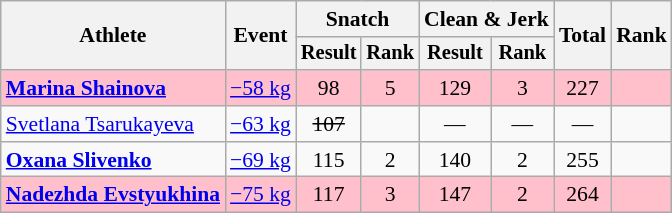<table class="wikitable" style="font-size:90%">
<tr>
<th rowspan="2">Athlete</th>
<th rowspan="2">Event</th>
<th colspan="2">Snatch</th>
<th colspan="2">Clean & Jerk</th>
<th rowspan="2">Total</th>
<th rowspan="2">Rank</th>
</tr>
<tr style="font-size:95%">
<th>Result</th>
<th>Rank</th>
<th>Result</th>
<th>Rank</th>
</tr>
<tr align=center bgcolor="pink">
<td align=left><strong><a href='#'>Marina Shainova</a></strong></td>
<td align=left><a href='#'>−58 kg</a></td>
<td>98</td>
<td>5</td>
<td>129</td>
<td>3</td>
<td>227</td>
<td></td>
</tr>
<tr align=center>
<td align=left><a href='#'>Svetlana Tsarukayeva</a></td>
<td align=left><a href='#'>−63 kg</a></td>
<td><s>107</s></td>
<td></td>
<td>—</td>
<td>—</td>
<td>—</td>
<td></td>
</tr>
<tr align=center>
<td align=left><strong><a href='#'>Oxana Slivenko</a></strong></td>
<td align=left><a href='#'>−69 kg</a></td>
<td>115</td>
<td>2</td>
<td>140</td>
<td>2</td>
<td>255</td>
<td></td>
</tr>
<tr align=center bgcolor="pink">
<td align=left><strong><a href='#'>Nadezhda Evstyukhina</a></strong></td>
<td align=left><a href='#'>−75 kg</a></td>
<td>117</td>
<td>3</td>
<td>147</td>
<td>2</td>
<td>264</td>
<td></td>
</tr>
</table>
